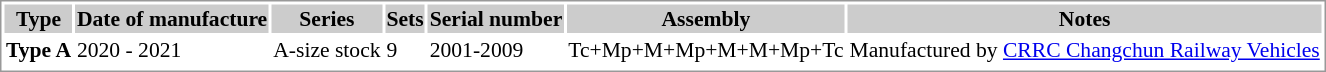<table border=0 style="border: 1px solid #999; background-color:white; text-align:left;font-size:90%">
<tr align="center" bgcolor=#cccccc>
<th>Type</th>
<th>Date of manufacture</th>
<th>Series</th>
<th>Sets</th>
<th>Serial number</th>
<th>Assembly</th>
<th>Notes</th>
</tr>
<tr>
<td><strong>Type A</strong></td>
<td>2020 - 2021</td>
<td>A-size stock</td>
<td>9</td>
<td>2001-2009</td>
<td>Tc+Mp+M+Mp+M+M+Mp+Tc</td>
<td>Manufactured by <a href='#'>CRRC Changchun Railway Vehicles</a></td>
</tr>
<tr>
</tr>
</table>
